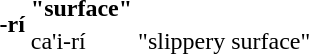<table>
<tr>
<th rowspan="2">-rí</th>
<th colspan="1">"surface"</th>
</tr>
<tr>
<td>ca'i-rí</td>
<td colspan="3">"slippery surface"</td>
</tr>
</table>
